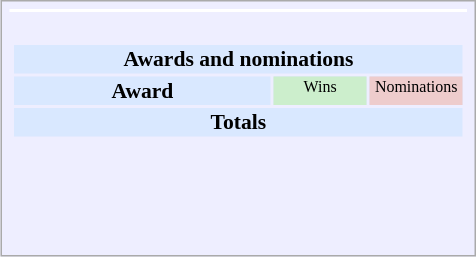<table class="infobox" style="width:22em; text-align:left; font-size:90%; vertical-align:middle; background:#eef;">
<tr style="background:white;">
<td colspan="2" style="text-align:center;"></td>
</tr>
<tr>
<td colspan="3"><br><table class="collapsible collapsed" style="width:100%;">
<tr>
<th colspan="3" style="background:#d9e8ff; text-align:center;">Awards and nominations</th>
</tr>
<tr style="background:#d9e8ff; text-align:center;">
<th style="vertical-align: middle;">Award</th>
<td style="background:#cec; font-size:8pt; width:60px;">Wins</td>
<td style="background:#ecc; font-size:8pt; width:60px;">Nominations</td>
</tr>
<tr style="background:#d9e8ff;">
<td colspan="3" style="text-align:center;"><strong>Totals</strong></td>
</tr>
<tr>
<td align=center><br></td>
<td></td>
<td></td>
</tr>
<tr>
<td align=center><br></td>
<td></td>
<td></td>
</tr>
<tr>
<td align=center><br></td>
<td></td>
<td></td>
</tr>
</table>
</td>
</tr>
<tr style="background-color#d9e8ff">
<td></td>
<td></td>
</tr>
<tr>
<td></td>
<td></td>
</tr>
</table>
